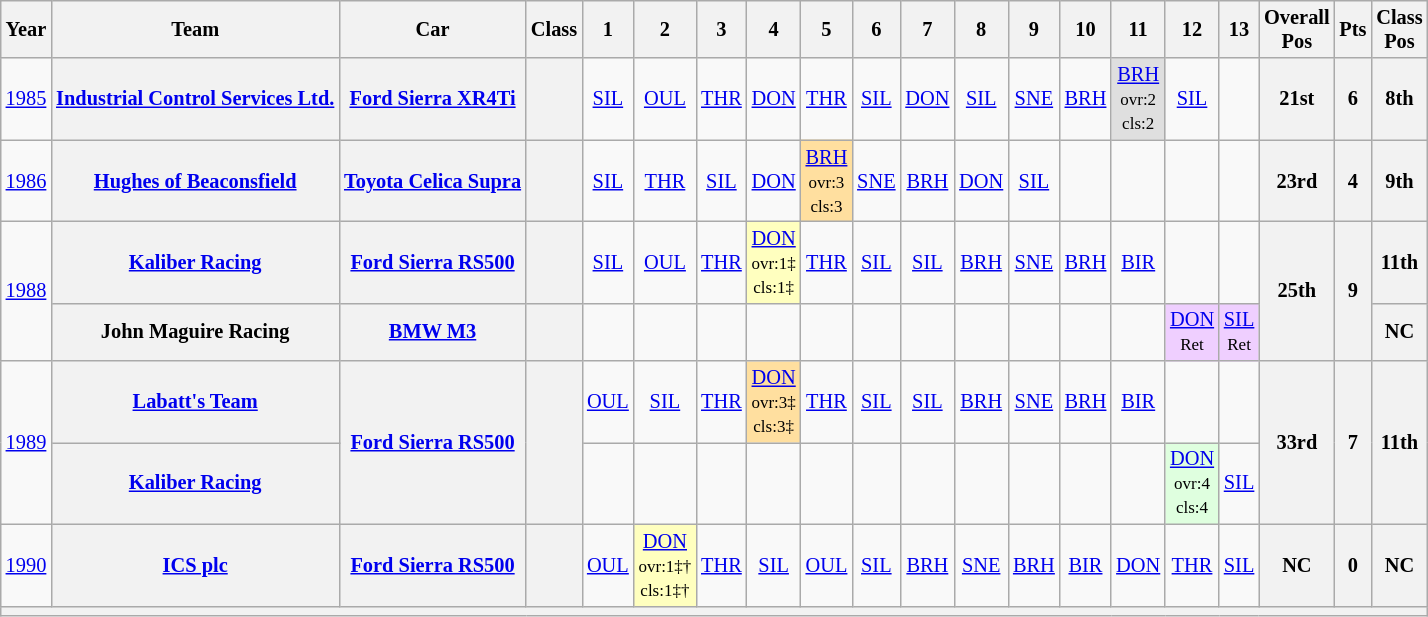<table class="wikitable" style="text-align:center; font-size:85%">
<tr>
<th>Year</th>
<th>Team</th>
<th>Car</th>
<th>Class</th>
<th>1</th>
<th>2</th>
<th>3</th>
<th>4</th>
<th>5</th>
<th>6</th>
<th>7</th>
<th>8</th>
<th>9</th>
<th>10</th>
<th>11</th>
<th>12</th>
<th>13</th>
<th>Overall<br>Pos</th>
<th>Pts</th>
<th>Class<br>Pos</th>
</tr>
<tr>
<td><a href='#'>1985</a></td>
<th><a href='#'>Industrial Control Services Ltd.</a></th>
<th><a href='#'>Ford Sierra XR4Ti</a></th>
<th><span></span></th>
<td><a href='#'>SIL</a></td>
<td><a href='#'>OUL</a></td>
<td><a href='#'>THR</a></td>
<td><a href='#'>DON</a></td>
<td><a href='#'>THR</a></td>
<td><a href='#'>SIL</a></td>
<td><a href='#'>DON</a></td>
<td><a href='#'>SIL</a></td>
<td><a href='#'>SNE</a></td>
<td><a href='#'>BRH</a></td>
<td style="background:#DFDFDF;"><a href='#'>BRH</a><br><small>ovr:2<br>cls:2</small></td>
<td><a href='#'>SIL</a></td>
<td></td>
<th>21st</th>
<th>6</th>
<th>8th</th>
</tr>
<tr>
<td><a href='#'>1986</a></td>
<th><a href='#'>Hughes of Beaconsfield</a></th>
<th><a href='#'>Toyota Celica Supra</a></th>
<th><span></span></th>
<td><a href='#'>SIL</a></td>
<td><a href='#'>THR</a></td>
<td><a href='#'>SIL</a></td>
<td><a href='#'>DON</a></td>
<td style="background:#FFDF9F;"><a href='#'>BRH</a><br><small>ovr:3<br>cls:3</small></td>
<td><a href='#'>SNE</a></td>
<td><a href='#'>BRH</a></td>
<td><a href='#'>DON</a></td>
<td><a href='#'>SIL</a></td>
<td></td>
<td></td>
<td></td>
<td></td>
<th>23rd</th>
<th>4</th>
<th>9th</th>
</tr>
<tr>
<td rowspan=2><a href='#'>1988</a></td>
<th><a href='#'>Kaliber Racing</a></th>
<th><a href='#'>Ford Sierra RS500</a></th>
<th><span></span></th>
<td><a href='#'>SIL</a></td>
<td><a href='#'>OUL</a></td>
<td><a href='#'>THR</a></td>
<td style="background:#FFFFBF;"><a href='#'>DON</a><br><small>ovr:1‡<br>cls:1‡</small></td>
<td><a href='#'>THR</a></td>
<td><a href='#'>SIL</a></td>
<td><a href='#'>SIL</a></td>
<td><a href='#'>BRH</a></td>
<td><a href='#'>SNE</a></td>
<td><a href='#'>BRH</a></td>
<td><a href='#'>BIR</a></td>
<td></td>
<td></td>
<th rowspan=2>25th</th>
<th rowspan=2>9</th>
<th>11th</th>
</tr>
<tr>
<th>John Maguire Racing</th>
<th><a href='#'>BMW M3</a></th>
<th><span></span></th>
<td></td>
<td></td>
<td></td>
<td></td>
<td></td>
<td></td>
<td></td>
<td></td>
<td></td>
<td></td>
<td></td>
<td style="background:#EFCFFF;"><a href='#'>DON</a><br><small>Ret</small></td>
<td style="background:#EFCFFF;"><a href='#'>SIL</a><br><small>Ret</small></td>
<th>NC</th>
</tr>
<tr>
<td rowspan=2><a href='#'>1989</a></td>
<th><a href='#'>Labatt's Team</a></th>
<th rowspan=2><a href='#'>Ford Sierra RS500</a></th>
<th rowspan=2><span></span></th>
<td><a href='#'>OUL</a></td>
<td><a href='#'>SIL</a></td>
<td><a href='#'>THR</a></td>
<td style="background:#FFDF9F;"><a href='#'>DON</a><br><small>ovr:3‡<br>cls:3‡</small></td>
<td><a href='#'>THR</a></td>
<td><a href='#'>SIL</a></td>
<td><a href='#'>SIL</a></td>
<td><a href='#'>BRH</a></td>
<td><a href='#'>SNE</a></td>
<td><a href='#'>BRH</a></td>
<td><a href='#'>BIR</a></td>
<td></td>
<td></td>
<th rowspan=2>33rd</th>
<th rowspan=2>7</th>
<th rowspan=2>11th</th>
</tr>
<tr>
<th><a href='#'>Kaliber Racing</a></th>
<td></td>
<td></td>
<td></td>
<td></td>
<td></td>
<td></td>
<td></td>
<td></td>
<td></td>
<td></td>
<td></td>
<td style="background:#DFFFDF;"><a href='#'>DON</a><br><small>ovr:4<br>cls:4</small></td>
<td><a href='#'>SIL</a></td>
</tr>
<tr>
<td><a href='#'>1990</a></td>
<th><a href='#'>ICS plc</a></th>
<th><a href='#'>Ford Sierra RS500</a></th>
<th><span></span></th>
<td><a href='#'>OUL</a></td>
<td style="background:#FFFFBF;"><a href='#'>DON</a><br><small>ovr:1‡†<br>cls:1‡†</small></td>
<td><a href='#'>THR</a></td>
<td><a href='#'>SIL</a></td>
<td><a href='#'>OUL</a></td>
<td><a href='#'>SIL</a></td>
<td><a href='#'>BRH</a></td>
<td><a href='#'>SNE</a></td>
<td><a href='#'>BRH</a></td>
<td><a href='#'>BIR</a></td>
<td><a href='#'>DON</a></td>
<td><a href='#'>THR</a></td>
<td><a href='#'>SIL</a></td>
<th>NC</th>
<th>0</th>
<th>NC</th>
</tr>
<tr>
<th colspan="20"></th>
</tr>
</table>
